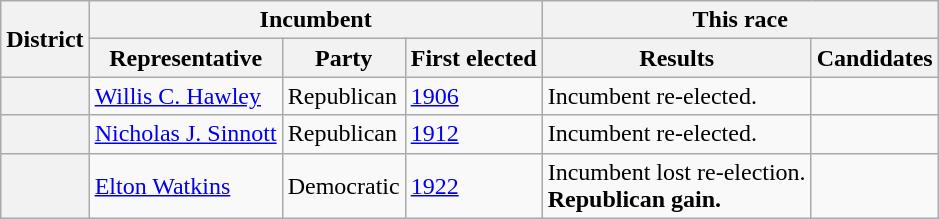<table class=wikitable>
<tr>
<th rowspan=2>District</th>
<th colspan=3>Incumbent</th>
<th colspan=2>This race</th>
</tr>
<tr>
<th>Representative</th>
<th>Party</th>
<th>First elected</th>
<th>Results</th>
<th>Candidates</th>
</tr>
<tr>
<th></th>
<td><a href='#'>Willis C. Hawley</a></td>
<td>Republican</td>
<td><a href='#'>1906</a></td>
<td>Incumbent re-elected.</td>
<td nowrap></td>
</tr>
<tr>
<th></th>
<td><a href='#'>Nicholas J. Sinnott</a></td>
<td>Republican</td>
<td><a href='#'>1912</a></td>
<td>Incumbent re-elected.</td>
<td nowrap></td>
</tr>
<tr>
<th></th>
<td><a href='#'>Elton Watkins</a></td>
<td>Democratic</td>
<td><a href='#'>1922</a></td>
<td>Incumbent lost re-election.<br><strong>Republican gain.</strong></td>
<td nowrap></td>
</tr>
</table>
